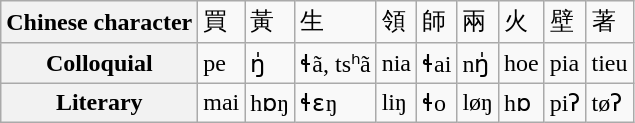<table class="wikitable">
<tr>
<th>Chinese character</th>
<td>買</td>
<td>黃</td>
<td>生</td>
<td>領</td>
<td>師</td>
<td>兩</td>
<td>火</td>
<td>壁</td>
<td>著</td>
</tr>
<tr>
<th>Colloquial</th>
<td>pe</td>
<td>ŋ̍</td>
<td>ɬã, tsʰã</td>
<td>nia</td>
<td>ɬai</td>
<td>nŋ̍</td>
<td>hoe</td>
<td>pia</td>
<td>tieu</td>
</tr>
<tr>
<th>Literary</th>
<td>mai</td>
<td>hɒŋ</td>
<td>ɬɛŋ</td>
<td>liŋ</td>
<td>ɬo</td>
<td>løŋ</td>
<td>hɒ</td>
<td>piʔ</td>
<td>tøʔ</td>
</tr>
</table>
